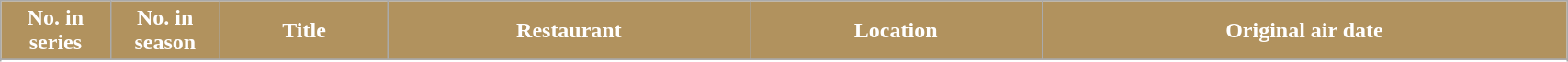<table class="wikitable plainrowheaders" style="width:90%;">
<tr>
<th scope="col" style="background-color: #B1925E; color: #FFFFFF;" width=7%>No. in<br>series</th>
<th scope="col" style="background-color: #B1925E; color: #FFFFFF;" width=7%>No. in<br>season</th>
<th scope="col" style="background-color: #B1925E; color: #FFFFFF;">Title</th>
<th scope="col" style="background-color: #B1925E; color: #FFFFFF;">Restaurant</th>
<th scope="col" style="background-color: #B1925E; color: #FFFFFF;">Location</th>
<th scope="col" style="background-color: #B1925E; color: #FFFFFF;">Original air date</th>
</tr>
<tr>
</tr>
<tr>
</tr>
<tr>
</tr>
<tr>
</tr>
<tr>
</tr>
<tr>
</tr>
<tr>
</tr>
<tr>
</tr>
<tr>
</tr>
<tr>
</tr>
<tr>
</tr>
<tr>
</tr>
<tr>
</tr>
</table>
